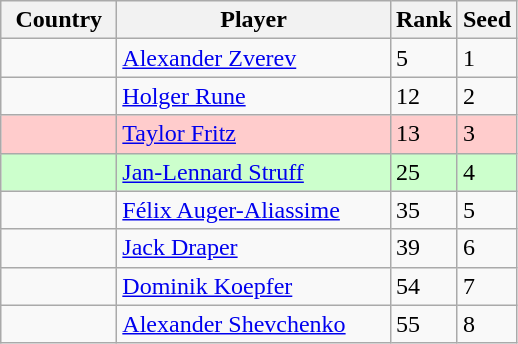<table class=wikitable>
<tr>
<th width="70">Country</th>
<th width="175">Player</th>
<th>Rank</th>
<th>Seed</th>
</tr>
<tr>
<td></td>
<td><a href='#'>Alexander Zverev</a></td>
<td>5</td>
<td>1</td>
</tr>
<tr>
<td></td>
<td><a href='#'>Holger Rune</a></td>
<td>12</td>
<td>2</td>
</tr>
<tr bgcolor=#fcc>
<td></td>
<td><a href='#'>Taylor Fritz</a></td>
<td>13</td>
<td>3</td>
</tr>
<tr bgcolor=#cfc>
<td></td>
<td><a href='#'>Jan-Lennard Struff</a></td>
<td>25</td>
<td>4</td>
</tr>
<tr>
<td></td>
<td><a href='#'>Félix Auger-Aliassime</a></td>
<td>35</td>
<td>5</td>
</tr>
<tr>
<td></td>
<td><a href='#'>Jack Draper</a></td>
<td>39</td>
<td>6</td>
</tr>
<tr>
<td></td>
<td><a href='#'>Dominik Koepfer</a></td>
<td>54</td>
<td>7</td>
</tr>
<tr>
<td></td>
<td><a href='#'>Alexander Shevchenko</a></td>
<td>55</td>
<td>8</td>
</tr>
</table>
